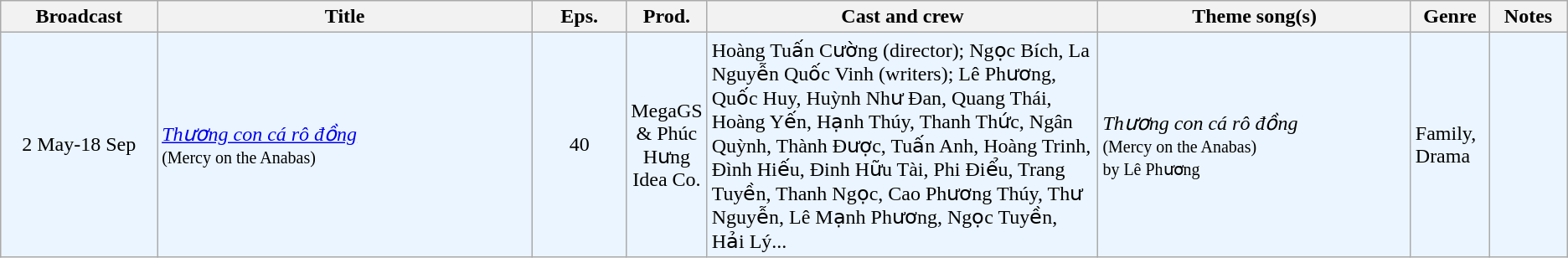<table class="wikitable sortable">
<tr>
<th style="width:10%;">Broadcast</th>
<th style="width:24%;">Title</th>
<th style="width:6%;">Eps.</th>
<th style="width:5%;">Prod.</th>
<th style="width:25%;">Cast and crew</th>
<th style="width:20%;">Theme song(s)</th>
<th style="width:5%;">Genre</th>
<th style="width:5%;">Notes</th>
</tr>
<tr ---- bgcolor="#ebf5ff">
<td style="text-align:center;">2 May-18 Sep<br></td>
<td><em><a href='#'>Thương con cá rô đồng</a></em><br><small>(Mercy on the Anabas)</small></td>
<td style="text-align:center;">40</td>
<td style="text-align:center;">MegaGS & Phúc Hưng Idea Co.</td>
<td>Hoàng Tuấn Cường (director); Ngọc Bích, La Nguyễn Quốc Vinh (writers); Lê Phương, Quốc Huy, Huỳnh Như Đan, Quang Thái, Hoàng Yến, Hạnh Thúy, Thanh Thức, Ngân Quỳnh, Thành Được, Tuấn Anh, Hoàng Trinh, Đình Hiếu, Đinh Hữu Tài, Phi Điểu, Trang Tuyền, Thanh Ngọc, Cao Phương Thúy, Thư Nguyễn, Lê Mạnh Phương, Ngọc Tuyền, Hải Lý...</td>
<td><em>Thương con cá rô đồng</em><br><small>(Mercy on the Anabas)<br>by Lê Phương</small></td>
<td>Family, Drama</td>
<td></td>
</tr>
</table>
